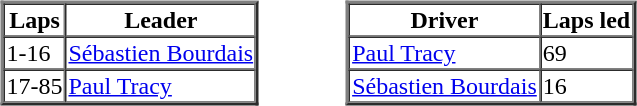<table>
<tr>
<td valign="top"><br><table border=2 cellspacing=0>
<tr>
<th>Laps</th>
<th>Leader</th>
</tr>
<tr>
<td>1-16</td>
<td><a href='#'>Sébastien Bourdais</a></td>
</tr>
<tr>
<td>17-85</td>
<td><a href='#'>Paul Tracy</a></td>
</tr>
</table>
</td>
<td width="50"> </td>
<td valign="top"><br><table border=2 cellspacing=0>
<tr>
<th>Driver</th>
<th>Laps led</th>
</tr>
<tr>
<td><a href='#'>Paul Tracy</a></td>
<td>69</td>
</tr>
<tr>
<td><a href='#'>Sébastien Bourdais</a></td>
<td>16</td>
</tr>
</table>
</td>
</tr>
</table>
